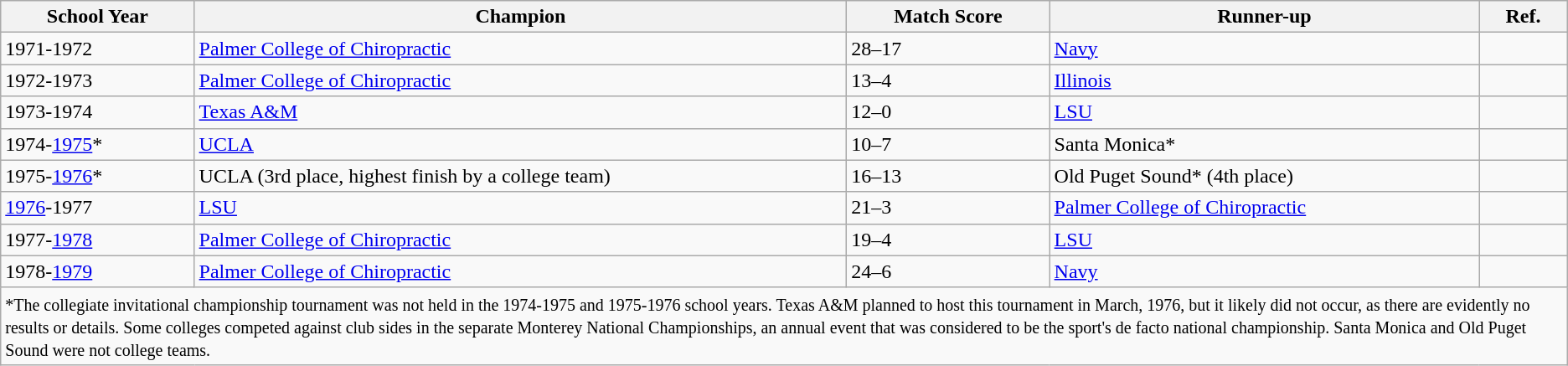<table class="wikitable">
<tr>
<th>School Year</th>
<th>Champion</th>
<th>Match Score</th>
<th>Runner-up</th>
<th>Ref.</th>
</tr>
<tr>
<td>1971-1972</td>
<td><a href='#'>Palmer College of Chiropractic</a></td>
<td>28–17</td>
<td><a href='#'>Navy</a></td>
<td></td>
</tr>
<tr>
<td>1972-1973</td>
<td><a href='#'>Palmer College of Chiropractic</a></td>
<td>13–4</td>
<td><a href='#'>Illinois</a></td>
<td></td>
</tr>
<tr>
<td>1973-1974</td>
<td><a href='#'>Texas A&M</a></td>
<td>12–0</td>
<td><a href='#'>LSU</a></td>
<td></td>
</tr>
<tr>
<td>1974-<a href='#'>1975</a>*</td>
<td><a href='#'>UCLA</a></td>
<td>10–7</td>
<td>Santa Monica*</td>
<td></td>
</tr>
<tr>
<td>1975-<a href='#'>1976</a>*</td>
<td>UCLA (3rd place, highest finish by a college team)</td>
<td>16–13</td>
<td>Old Puget Sound* (4th place)</td>
<td></td>
</tr>
<tr>
<td><a href='#'>1976</a>-1977</td>
<td><a href='#'>LSU</a></td>
<td>21–3</td>
<td><a href='#'>Palmer College of Chiropractic</a></td>
<td></td>
</tr>
<tr>
<td>1977-<a href='#'>1978</a></td>
<td><a href='#'>Palmer College of Chiropractic</a></td>
<td>19–4</td>
<td><a href='#'>LSU</a></td>
<td></td>
</tr>
<tr>
<td>1978-<a href='#'>1979</a></td>
<td><a href='#'>Palmer College of Chiropractic</a></td>
<td>24–6</td>
<td><a href='#'>Navy</a></td>
<td></td>
</tr>
<tr>
<td colspan=5><small>*The collegiate invitational championship tournament was not held in the 1974-1975 and 1975-1976 school years. Texas A&M planned to host this tournament in March, 1976, but it likely did not occur, as there are evidently no results or details. Some colleges competed against club sides in the separate Monterey National Championships, an annual event that was considered to be the sport's de facto national championship. Santa Monica and Old Puget Sound were not college teams.</small></td>
</tr>
</table>
